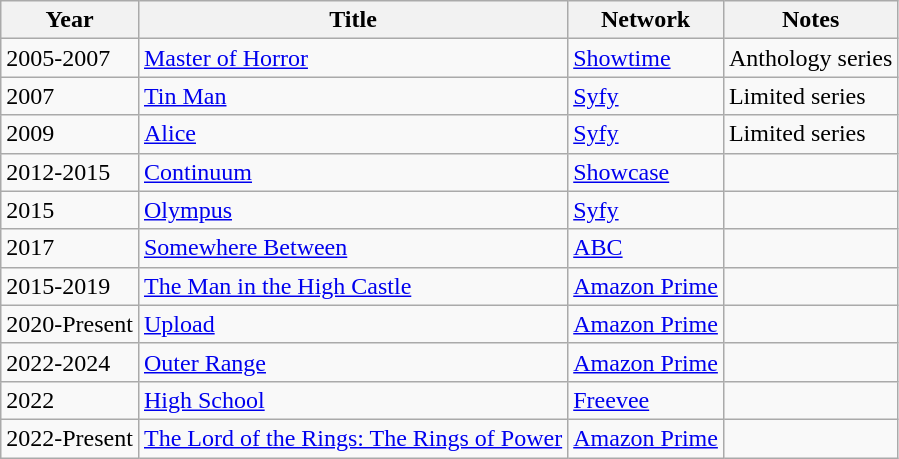<table class="wikitable sortable">
<tr>
<th>Year</th>
<th>Title</th>
<th>Network</th>
<th>Notes</th>
</tr>
<tr>
<td>2005-2007</td>
<td><a href='#'>Master of Horror</a></td>
<td><a href='#'>Showtime</a></td>
<td>Anthology series</td>
</tr>
<tr>
<td>2007</td>
<td><a href='#'>Tin Man</a></td>
<td><a href='#'>Syfy</a></td>
<td>Limited series</td>
</tr>
<tr>
<td>2009</td>
<td><a href='#'>Alice</a></td>
<td><a href='#'>Syfy</a></td>
<td>Limited series</td>
</tr>
<tr>
<td>2012-2015</td>
<td><a href='#'>Continuum</a></td>
<td><a href='#'>Showcase</a></td>
<td></td>
</tr>
<tr>
<td>2015</td>
<td><a href='#'>Olympus</a></td>
<td><a href='#'>Syfy</a></td>
<td></td>
</tr>
<tr>
<td>2017</td>
<td><a href='#'>Somewhere Between</a></td>
<td><a href='#'>ABC</a></td>
<td></td>
</tr>
<tr>
<td>2015-2019</td>
<td><a href='#'>The Man in the High Castle</a></td>
<td><a href='#'>Amazon Prime</a></td>
<td></td>
</tr>
<tr>
<td>2020-Present</td>
<td><a href='#'>Upload</a></td>
<td><a href='#'>Amazon Prime</a></td>
<td></td>
</tr>
<tr>
<td>2022-2024</td>
<td><a href='#'>Outer Range</a></td>
<td><a href='#'>Amazon Prime</a></td>
<td></td>
</tr>
<tr>
<td>2022</td>
<td><a href='#'>High School</a></td>
<td><a href='#'>Freevee</a></td>
<td></td>
</tr>
<tr>
<td>2022-Present</td>
<td><a href='#'>The Lord of the Rings: The Rings of Power</a></td>
<td><a href='#'>Amazon Prime</a></td>
<td></td>
</tr>
</table>
